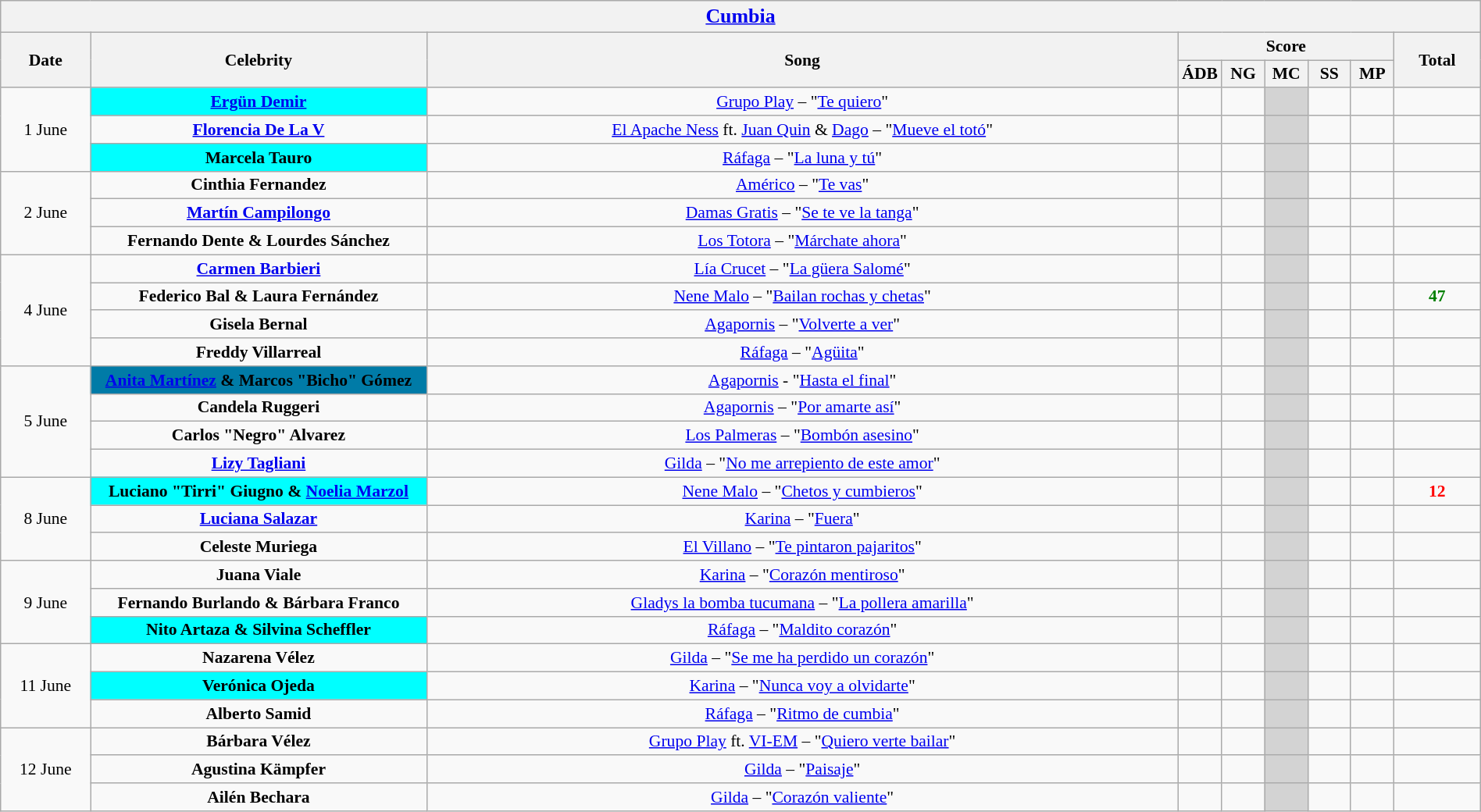<table class="wikitable collapsible collapsed" style="font-size:90%; text-align: center; width: 100%;">
<tr>
<th colspan="11" style="with: 95%;" align=center><big><a href='#'>Cumbia</a></big></th>
</tr>
<tr>
<th width=70 rowspan="2">Date</th>
<th width=280 rowspan="2">Celebrity</th>
<th rowspan="2">Song</th>
<th colspan="5">Score</th>
<th rowspan="2">Total</th>
</tr>
<tr>
<th width=30>ÁDB</th>
<th width=30>NG</th>
<th width=30>MC</th>
<th width=30>SS</th>
<th width=30>MP</th>
</tr>
<tr>
<td rowspan=3>1 June</td>
<td bgcolor="cyan"><strong><a href='#'>Ergün Demir</a></strong></td>
<td><a href='#'>Grupo Play</a> – "<a href='#'>Te quiero</a>"</td>
<td></td>
<td></td>
<td bgcolor="lightgray"></td>
<td></td>
<td></td>
<td></td>
</tr>
<tr>
<td><strong><a href='#'>Florencia De La V</a></strong></td>
<td><a href='#'>El Apache Ness</a> ft. <a href='#'>Juan Quin</a> & <a href='#'>Dago</a> – "<a href='#'>Mueve el totó</a>"</td>
<td></td>
<td></td>
<td bgcolor="lightgray"></td>
<td></td>
<td></td>
<td></td>
</tr>
<tr>
<td bgcolor="cyan"><strong>Marcela Tauro</strong></td>
<td><a href='#'>Ráfaga</a> – "<a href='#'>La luna y tú</a>"</td>
<td></td>
<td></td>
<td bgcolor="lightgray"></td>
<td></td>
<td></td>
<td></td>
</tr>
<tr>
<td rowspan="3">2 June</td>
<td><strong>Cinthia Fernandez</strong></td>
<td><a href='#'>Américo</a> – "<a href='#'>Te vas</a>"</td>
<td></td>
<td></td>
<td bgcolor="lightgray"></td>
<td></td>
<td></td>
<td></td>
</tr>
<tr>
<td><strong><a href='#'>Martín Campilongo</a></strong></td>
<td><a href='#'>Damas Gratis</a> – "<a href='#'>Se te ve la tanga</a>"</td>
<td></td>
<td></td>
<td bgcolor="lightgray"></td>
<td></td>
<td></td>
<td></td>
</tr>
<tr>
<td><strong>Fernando Dente & Lourdes Sánchez</strong></td>
<td><a href='#'>Los Totora</a> – "<a href='#'>Márchate ahora</a>"</td>
<td></td>
<td></td>
<td bgcolor="lightgray"></td>
<td></td>
<td></td>
<td></td>
</tr>
<tr>
<td rowspan="4">4 June</td>
<td><strong><a href='#'>Carmen Barbieri</a></strong></td>
<td><a href='#'>Lía Crucet</a> – "<a href='#'>La güera Salomé</a>"</td>
<td></td>
<td></td>
<td bgcolor="lightgray"></td>
<td></td>
<td></td>
<td></td>
</tr>
<tr>
<td><strong>Federico Bal & Laura Fernández</strong></td>
<td><a href='#'>Nene Malo</a> – "<a href='#'>Bailan rochas y chetas</a>"</td>
<td></td>
<td></td>
<td bgcolor="lightgray"></td>
<td></td>
<td></td>
<td style="text-align:center; color:green;"><strong>47</strong></td>
</tr>
<tr>
<td><strong>Gisela Bernal</strong></td>
<td><a href='#'>Agapornis</a> – "<a href='#'>Volverte a ver</a>"</td>
<td></td>
<td></td>
<td bgcolor="lightgray"></td>
<td></td>
<td></td>
<td></td>
</tr>
<tr>
<td><strong>Freddy Villarreal</strong></td>
<td><a href='#'>Ráfaga</a> – "<a href='#'>Agüita</a>"</td>
<td></td>
<td></td>
<td bgcolor="lightgray"></td>
<td></td>
<td></td>
<td></td>
</tr>
<tr>
<td rowspan="4">5 June</td>
<td style="background:#007BA7;"><strong><a href='#'>Anita Martínez</a> & Marcos "Bicho" Gómez</strong></td>
<td><a href='#'>Agapornis</a> - "<a href='#'>Hasta el final</a>"</td>
<td></td>
<td></td>
<td bgcolor="lightgray"></td>
<td></td>
<td></td>
<td></td>
</tr>
<tr>
<td><strong>Candela Ruggeri</strong></td>
<td><a href='#'>Agapornis</a> – "<a href='#'>Por amarte así</a>"</td>
<td></td>
<td></td>
<td bgcolor="lightgray"></td>
<td></td>
<td></td>
<td></td>
</tr>
<tr>
<td><strong>Carlos "Negro" Alvarez</strong></td>
<td><a href='#'>Los Palmeras</a> – "<a href='#'>Bombón asesino</a>"</td>
<td></td>
<td></td>
<td bgcolor="lightgray"></td>
<td></td>
<td></td>
<td></td>
</tr>
<tr>
<td><strong><a href='#'>Lizy Tagliani</a></strong></td>
<td><a href='#'>Gilda</a> – "<a href='#'>No me arrepiento de este amor</a>"</td>
<td></td>
<td></td>
<td bgcolor="lightgray"></td>
<td></td>
<td></td>
<td></td>
</tr>
<tr>
<td rowspan="3">8 June</td>
<td bgcolor="cyan"><strong>Luciano "Tirri" Giugno & <a href='#'>Noelia Marzol</a></strong></td>
<td><a href='#'>Nene Malo</a> – "<a href='#'>Chetos y cumbieros</a>"</td>
<td></td>
<td></td>
<td bgcolor="lightgray"></td>
<td></td>
<td></td>
<td style="text-align:center; color:red;"><strong>12</strong></td>
</tr>
<tr>
<td><strong><a href='#'>Luciana Salazar</a></strong></td>
<td><a href='#'>Karina</a> – "<a href='#'>Fuera</a>"</td>
<td></td>
<td></td>
<td bgcolor="lightgray"></td>
<td></td>
<td></td>
<td></td>
</tr>
<tr>
<td><strong>Celeste Muriega</strong></td>
<td><a href='#'>El Villano</a> – "<a href='#'>Te pintaron pajaritos</a>"</td>
<td></td>
<td></td>
<td bgcolor="lightgray"></td>
<td></td>
<td></td>
<td></td>
</tr>
<tr>
<td rowspan="3">9 June</td>
<td><strong>Juana Viale</strong></td>
<td><a href='#'>Karina</a> – "<a href='#'>Corazón mentiroso</a>"</td>
<td></td>
<td></td>
<td bgcolor="lightgray"></td>
<td></td>
<td></td>
<td></td>
</tr>
<tr>
<td><strong>Fernando Burlando & Bárbara Franco</strong></td>
<td><a href='#'>Gladys la bomba tucumana</a> – "<a href='#'>La pollera amarilla</a>"</td>
<td></td>
<td></td>
<td bgcolor="lightgray"></td>
<td></td>
<td></td>
<td></td>
</tr>
<tr>
<td bgcolor="cyan"><strong>Nito Artaza & Silvina Scheffler</strong></td>
<td><a href='#'>Ráfaga</a> – "<a href='#'>Maldito corazón</a>"</td>
<td></td>
<td></td>
<td bgcolor="lightgray"></td>
<td></td>
<td></td>
<td></td>
</tr>
<tr>
<td rowspan="3">11 June</td>
<td><strong>Nazarena Vélez</strong></td>
<td><a href='#'>Gilda</a> – "<a href='#'>Se me ha perdido un corazón</a>"</td>
<td></td>
<td></td>
<td bgcolor="lightgray"></td>
<td></td>
<td></td>
<td></td>
</tr>
<tr>
<td bgcolor="cyan"><strong>Verónica Ojeda</strong></td>
<td><a href='#'>Karina</a> – "<a href='#'>Nunca voy a olvidarte</a>"</td>
<td></td>
<td></td>
<td bgcolor="lightgray"></td>
<td></td>
<td></td>
<td></td>
</tr>
<tr>
<td><strong>Alberto Samid</strong></td>
<td><a href='#'>Ráfaga</a> – "<a href='#'>Ritmo de cumbia</a>"</td>
<td></td>
<td></td>
<td bgcolor="lightgray"></td>
<td></td>
<td></td>
<td></td>
</tr>
<tr>
<td rowspan="3">12 June</td>
<td><strong>Bárbara Vélez</strong></td>
<td><a href='#'>Grupo Play</a> ft. <a href='#'>VI-EM</a> – "<a href='#'>Quiero verte bailar</a>"</td>
<td></td>
<td></td>
<td bgcolor="lightgray"></td>
<td></td>
<td></td>
<td></td>
</tr>
<tr>
<td><strong>Agustina Kämpfer</strong></td>
<td><a href='#'>Gilda</a> – "<a href='#'>Paisaje</a>"</td>
<td></td>
<td></td>
<td bgcolor="lightgray"></td>
<td></td>
<td></td>
<td></td>
</tr>
<tr>
<td><strong>Ailén Bechara</strong></td>
<td><a href='#'>Gilda</a> – "<a href='#'>Corazón valiente</a>"</td>
<td></td>
<td></td>
<td bgcolor="lightgray"></td>
<td></td>
<td></td>
<td></td>
</tr>
</table>
